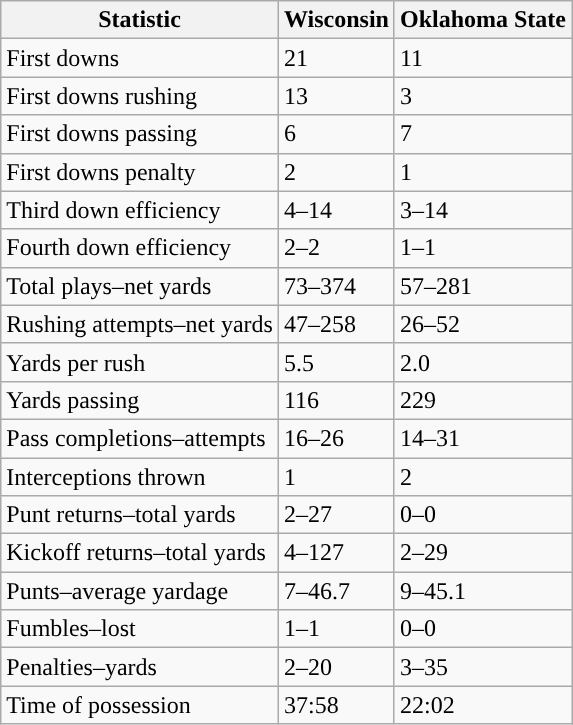<table class="wikitable">
<tr>
<th>Statistic</th>
<th><strong>Wisconsin</strong></th>
<th><strong>Oklahoma State</strong></th>
</tr>
<tr>
<td>First downs</td>
<td>21</td>
<td>11</td>
</tr>
<tr>
<td>First downs rushing</td>
<td>13</td>
<td>3</td>
</tr>
<tr>
<td>First downs passing</td>
<td>6</td>
<td>7</td>
</tr>
<tr>
<td>First downs penalty</td>
<td>2</td>
<td>1</td>
</tr>
<tr>
<td>Third down efficiency</td>
<td>4–14</td>
<td>3–14</td>
</tr>
<tr>
<td>Fourth down efficiency</td>
<td>2–2</td>
<td>1–1</td>
</tr>
<tr>
<td>Total plays–net yards</td>
<td>73–374</td>
<td>57–281</td>
</tr>
<tr>
<td>Rushing attempts–net yards</td>
<td>47–258</td>
<td>26–52</td>
</tr>
<tr>
<td>Yards per rush</td>
<td>5.5</td>
<td>2.0</td>
</tr>
<tr>
<td>Yards passing</td>
<td>116</td>
<td>229</td>
</tr>
<tr>
<td>Pass completions–attempts</td>
<td>16–26</td>
<td>14–31</td>
</tr>
<tr>
<td>Interceptions thrown</td>
<td>1</td>
<td>2</td>
</tr>
<tr>
<td>Punt returns–total yards</td>
<td>2–27</td>
<td>0–0</td>
</tr>
<tr>
<td>Kickoff returns–total yards</td>
<td>4–127</td>
<td>2–29</td>
</tr>
<tr>
<td>Punts–average yardage</td>
<td>7–46.7</td>
<td>9–45.1</td>
</tr>
<tr>
<td>Fumbles–lost</td>
<td>1–1</td>
<td>0–0</td>
</tr>
<tr>
<td>Penalties–yards</td>
<td>2–20</td>
<td>3–35</td>
</tr>
<tr>
<td>Time of possession</td>
<td>37:58</td>
<td>22:02</td>
</tr>
</table>
